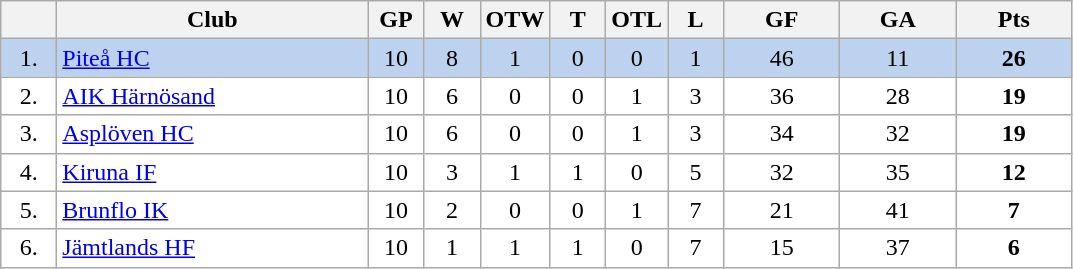<table class="wikitable">
<tr>
<th width="30"></th>
<th width="200">Club</th>
<th width="30">GP</th>
<th width="30">W</th>
<th width="30">OTW</th>
<th width="30">T</th>
<th width="30">OTL</th>
<th width="30">L</th>
<th width="70">GF</th>
<th width="70">GA</th>
<th width="70">Pts</th>
</tr>
<tr bgcolor="#BCD2EE" align="center">
<td>1.</td>
<td align="left"><a href='#'>Piteå HC</a></td>
<td>10</td>
<td>8</td>
<td>1</td>
<td>0</td>
<td>0</td>
<td>1</td>
<td>46</td>
<td>11</td>
<td><strong>26</strong></td>
</tr>
<tr bgcolor="#FFFFFF" align="center">
<td>2.</td>
<td align="left"><a href='#'>AIK Härnösand</a></td>
<td>10</td>
<td>6</td>
<td>0</td>
<td>0</td>
<td>1</td>
<td>3</td>
<td>36</td>
<td>28</td>
<td><strong>19</strong></td>
</tr>
<tr bgcolor="#FFFFFF" align="center">
<td>3.</td>
<td align="left"><a href='#'>Asplöven HC</a></td>
<td>10</td>
<td>6</td>
<td>0</td>
<td>0</td>
<td>1</td>
<td>3</td>
<td>34</td>
<td>32</td>
<td><strong>19</strong></td>
</tr>
<tr bgcolor="#FFFFFF" align="center">
<td>4.</td>
<td align="left"><a href='#'>Kiruna IF</a></td>
<td>10</td>
<td>3</td>
<td>1</td>
<td>1</td>
<td>0</td>
<td>5</td>
<td>32</td>
<td>35</td>
<td><strong>12</strong></td>
</tr>
<tr bgcolor="#FFFFFF" align="center">
<td>5.</td>
<td align="left"><a href='#'>Brunflo IK</a></td>
<td>10</td>
<td>2</td>
<td>0</td>
<td>0</td>
<td>1</td>
<td>7</td>
<td>21</td>
<td>41</td>
<td><strong>7</strong></td>
</tr>
<tr bgcolor="#FFFFFF" align="center">
<td>6.</td>
<td align="left"><a href='#'>Jämtlands HF</a></td>
<td>10</td>
<td>1</td>
<td>1</td>
<td>1</td>
<td>0</td>
<td>7</td>
<td>15</td>
<td>37</td>
<td><strong>6</strong></td>
</tr>
</table>
